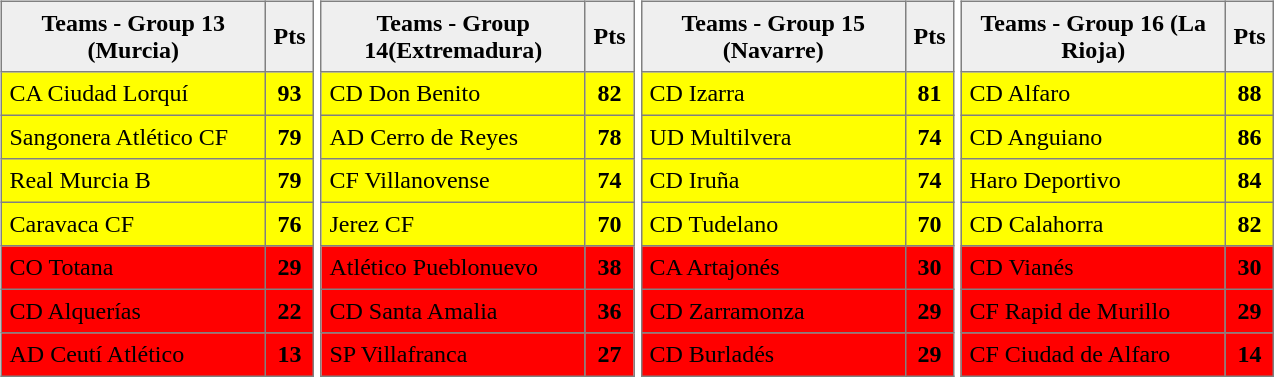<table>
<tr style="vertical-align: top;">
<td><br><table style=border-collapse:collapse border=1 cellspacing=0 cellpadding=5>
<tr align=center bgcolor=#efefef>
<th width=165>Teams - Group 13 (Murcia) </th>
<th width=20>Pts</th>
</tr>
<tr align=center style="background:#FFFF00;">
<td style="text-align:left;">CA Ciudad Lorquí</td>
<td><strong>93</strong></td>
</tr>
<tr align=center style="background:#FFFF00;">
<td style="text-align:left;">Sangonera Atlético CF</td>
<td><strong>79</strong></td>
</tr>
<tr align=center style="background:#FFFF00;">
<td style="text-align:left;">Real Murcia B</td>
<td><strong>79</strong></td>
</tr>
<tr align=center style="background:#FFFF00;">
<td style="text-align:left;">Caravaca CF</td>
<td><strong>76</strong></td>
</tr>
<tr align=center style="background:#FF0000;">
<td style="text-align:left;">CO Totana</td>
<td><strong>29</strong></td>
</tr>
<tr align=center style="background:#FF0000;">
<td style="text-align:left;">CD Alquerías</td>
<td><strong>22</strong></td>
</tr>
<tr align=center style="background:#FF0000;">
<td style="text-align:left;">AD Ceutí Atlético</td>
<td><strong>13</strong></td>
</tr>
</table>
</td>
<td><br><table style=border-collapse:collapse border=1 cellspacing=0 cellpadding=5>
<tr align=center bgcolor=#efefef>
<th width=165>Teams - Group 14(Extremadura) </th>
<th width=20>Pts</th>
</tr>
<tr align=center style="background:#FFFF00;">
<td style="text-align:left;">CD Don Benito</td>
<td><strong>82</strong></td>
</tr>
<tr align=center style="background:#FFFF00;">
<td style="text-align:left;">AD Cerro de Reyes</td>
<td><strong>78</strong></td>
</tr>
<tr align=center style="background:#FFFF00;">
<td style="text-align:left;">CF Villanovense</td>
<td><strong>74</strong></td>
</tr>
<tr align=center style="background:#FFFF00;">
<td style="text-align:left;">Jerez CF</td>
<td><strong>70</strong></td>
</tr>
<tr align=center style="background:#FF0000;">
<td style="text-align:left;">Atlético Pueblonuevo</td>
<td><strong>38</strong></td>
</tr>
<tr align=center style="background:#FF0000;">
<td style="text-align:left;">CD Santa Amalia</td>
<td><strong>36</strong></td>
</tr>
<tr align=center style="background:#FF0000;">
<td style="text-align:left;">SP Villafranca</td>
<td><strong>27</strong></td>
</tr>
</table>
</td>
<td><br><table style=border-collapse:collapse border=1 cellspacing=0 cellpadding=5>
<tr align=center bgcolor=#efefef>
<th width=165>Teams - Group 15 (Navarre) </th>
<th width=20>Pts</th>
</tr>
<tr align=center style="background:#FFFF00;">
<td style="text-align:left;">CD Izarra</td>
<td><strong>81</strong></td>
</tr>
<tr align=center style="background:#FFFF00;">
<td style="text-align:left;">UD Multilvera</td>
<td><strong>74</strong></td>
</tr>
<tr align=center style="background:#FFFF00;">
<td style="text-align:left;">CD Iruña</td>
<td><strong>74</strong></td>
</tr>
<tr align=center style="background:#FFFF00;">
<td style="text-align:left;">CD Tudelano</td>
<td><strong>70</strong></td>
</tr>
<tr align=center style="background:#FF0000;">
<td style="text-align:left;">CA Artajonés</td>
<td><strong>30</strong></td>
</tr>
<tr align=center style="background:#FF0000;">
<td style="text-align:left;">CD Zarramonza</td>
<td><strong>29</strong></td>
</tr>
<tr align=center style="background:#FF0000;">
<td style="text-align:left;">CD Burladés</td>
<td><strong>29</strong></td>
</tr>
</table>
</td>
<td><br><table style=border-collapse:collapse border=1 cellspacing=0 cellpadding=5>
<tr align=center bgcolor=#efefef>
<th width=165>Teams - Group 16 (La Rioja) </th>
<th width=20>Pts</th>
</tr>
<tr align=center style="background:#FFFF00;">
<td style="text-align:left;">CD Alfaro</td>
<td><strong>88</strong></td>
</tr>
<tr align=center style="background:#FFFF00;">
<td style="text-align:left;">CD Anguiano</td>
<td><strong>86</strong></td>
</tr>
<tr align=center style="background:#FFFF00;">
<td style="text-align:left;">Haro Deportivo</td>
<td><strong>84</strong></td>
</tr>
<tr align=center style="background:#FFFF00;">
<td style="text-align:left;">CD Calahorra</td>
<td><strong>82</strong></td>
</tr>
<tr align=center style="background:#FF0000;">
<td style="text-align:left;">CD Vianés</td>
<td><strong>30</strong></td>
</tr>
<tr align=center style="background:#FF0000;">
<td style="text-align:left;">CF Rapid de Murillo</td>
<td><strong>29</strong></td>
</tr>
<tr align=center style="background:#FF0000;">
<td style="text-align:left;">CF Ciudad de Alfaro</td>
<td><strong>14</strong></td>
</tr>
</table>
</td>
</tr>
</table>
